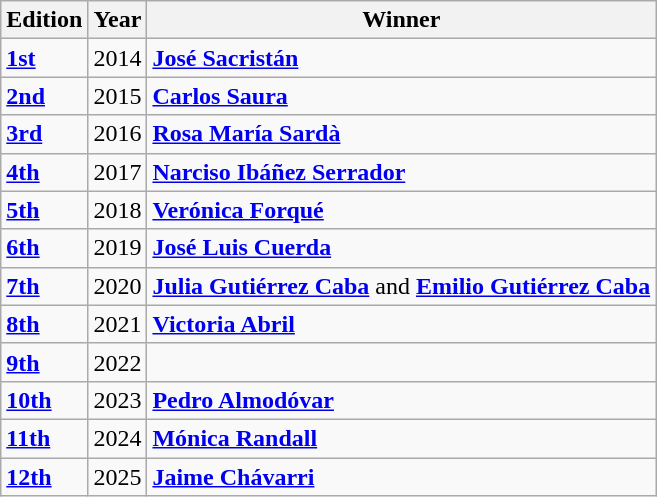<table class="wikitable">
<tr>
<th>Edition</th>
<th>Year</th>
<th>Winner</th>
</tr>
<tr>
<td><strong><a href='#'>1st</a></strong></td>
<td>2014</td>
<td><strong><a href='#'>José Sacristán</a></strong></td>
</tr>
<tr>
<td><strong><a href='#'>2nd</a></strong></td>
<td>2015</td>
<td><strong><a href='#'>Carlos Saura</a></strong></td>
</tr>
<tr>
<td><strong><a href='#'>3rd</a></strong></td>
<td>2016</td>
<td><strong><a href='#'>Rosa María Sardà</a></strong></td>
</tr>
<tr>
<td><strong><a href='#'>4th</a></strong></td>
<td>2017</td>
<td><strong><a href='#'>Narciso Ibáñez Serrador</a></strong></td>
</tr>
<tr>
<td><strong><a href='#'>5th</a></strong></td>
<td>2018</td>
<td><strong><a href='#'>Verónica Forqué</a></strong></td>
</tr>
<tr>
<td><strong><a href='#'>6th</a></strong></td>
<td>2019</td>
<td><strong><a href='#'>José Luis Cuerda</a></strong></td>
</tr>
<tr>
<td><strong><a href='#'>7th</a></strong></td>
<td>2020</td>
<td><strong><a href='#'>Julia Gutiérrez Caba</a></strong> and <strong><a href='#'>Emilio Gutiérrez Caba</a></strong></td>
</tr>
<tr>
<td><strong><a href='#'>8th</a></strong></td>
<td>2021</td>
<td><strong><a href='#'>Victoria Abril</a></strong></td>
</tr>
<tr>
<td><strong><a href='#'>9th</a></strong></td>
<td>2022</td>
<td><strong></strong></td>
</tr>
<tr>
<td><strong><a href='#'>10th</a></strong></td>
<td>2023</td>
<td><strong><a href='#'>Pedro Almodóvar</a></strong></td>
</tr>
<tr>
<td><strong><a href='#'>11th</a></strong></td>
<td>2024</td>
<td><strong><a href='#'>Mónica Randall</a></strong></td>
</tr>
<tr>
<td><strong><a href='#'>12th</a></strong></td>
<td>2025</td>
<td><strong><a href='#'>Jaime Chávarri</a></strong></td>
</tr>
</table>
